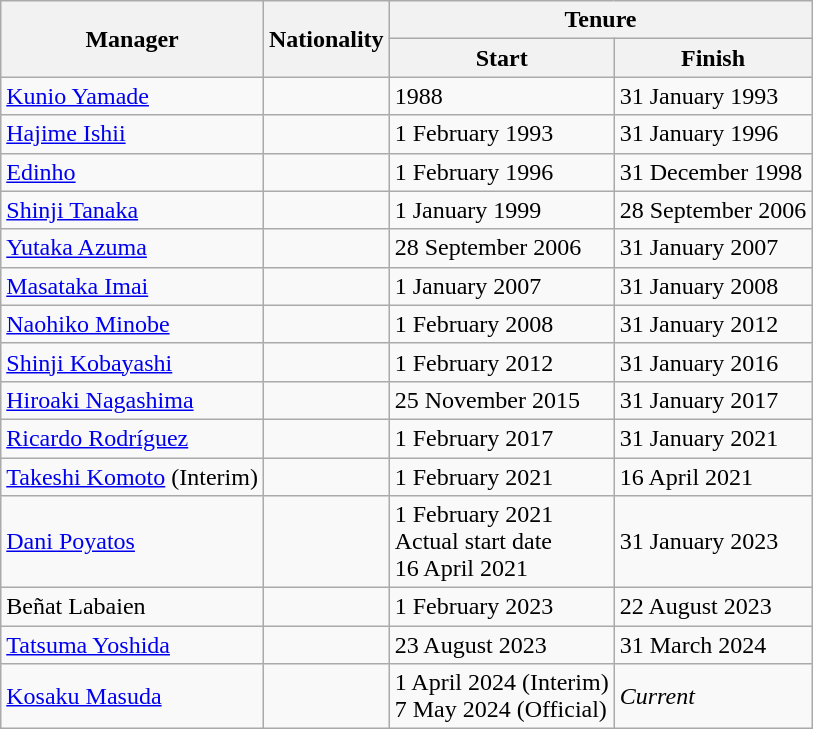<table class="wikitable">
<tr>
<th rowspan="2">Manager</th>
<th rowspan="2">Nationality</th>
<th colspan="2">Tenure</th>
</tr>
<tr>
<th>Start</th>
<th>Finish </th>
</tr>
<tr>
<td><a href='#'>Kunio Yamade</a></td>
<td></td>
<td>1988</td>
<td>31 January 1993<br></td>
</tr>
<tr>
<td><a href='#'>Hajime Ishii</a></td>
<td></td>
<td>1 February 1993</td>
<td>31 January 1996<br></td>
</tr>
<tr>
<td><a href='#'>Edinho</a></td>
<td></td>
<td>1 February 1996</td>
<td>31 December 1998<br></td>
</tr>
<tr>
<td><a href='#'>Shinji Tanaka</a></td>
<td></td>
<td>1 January 1999</td>
<td>28 September 2006<br></td>
</tr>
<tr>
<td><a href='#'>Yutaka Azuma</a></td>
<td></td>
<td>28 September 2006</td>
<td>31 January 2007<br></td>
</tr>
<tr>
<td><a href='#'>Masataka Imai</a></td>
<td></td>
<td>1 January 2007</td>
<td>31 January 2008<br></td>
</tr>
<tr>
<td><a href='#'>Naohiko Minobe</a></td>
<td></td>
<td>1 February 2008</td>
<td>31 January 2012<br></td>
</tr>
<tr>
<td><a href='#'>Shinji Kobayashi</a></td>
<td></td>
<td>1 February 2012</td>
<td>31 January 2016<br></td>
</tr>
<tr>
<td><a href='#'>Hiroaki Nagashima</a></td>
<td></td>
<td>25 November 2015</td>
<td>31 January 2017<br></td>
</tr>
<tr>
<td><a href='#'>Ricardo Rodríguez</a></td>
<td></td>
<td>1 February 2017</td>
<td>31 January 2021<br></td>
</tr>
<tr>
<td><a href='#'>Takeshi Komoto</a> (Interim)</td>
<td></td>
<td>1 February 2021</td>
<td>16 April 2021<br></td>
</tr>
<tr>
<td><a href='#'>Dani Poyatos</a></td>
<td></td>
<td>1 February 2021<br>Actual start date<br>16 April 2021</td>
<td>31 January 2023<br></td>
</tr>
<tr>
<td>Beñat Labaien</td>
<td></td>
<td>1 February 2023</td>
<td>22 August 2023<br></td>
</tr>
<tr>
<td><a href='#'>Tatsuma Yoshida</a></td>
<td></td>
<td>23 August 2023</td>
<td>31 March 2024<br></td>
</tr>
<tr>
<td><a href='#'>Kosaku Masuda</a></td>
<td></td>
<td>1 April 2024 (Interim)<br>7 May 2024 (Official)</td>
<td><em>Current</em><br></td>
</tr>
</table>
